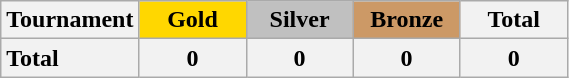<table class="wikitable sortable plainrowheaders" style="text-align: center">
<tr>
<th scope="col">Tournament</th>
<th scope="col" style="background-color:gold; width:4em;">Gold</th>
<th scope="col" style="background-color:silver; width:4em;">Silver</th>
<th scope="col" style="background-color:#cc9966; width:4em;">Bronze</th>
<th scope="col" style="width:4em;">Total</th>
</tr>
<tr>
<th style="text-align:left">Total</th>
<th>0</th>
<th>0</th>
<th>0</th>
<th>0</th>
</tr>
</table>
